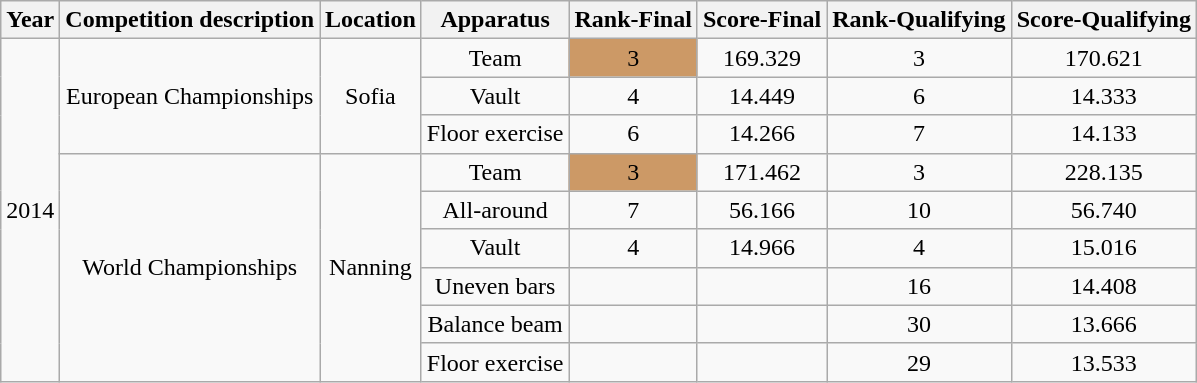<table class="wikitable" style="text-align:center">
<tr>
<th>Year</th>
<th>Competition description</th>
<th>Location</th>
<th>Apparatus</th>
<th>Rank-Final</th>
<th>Score-Final</th>
<th>Rank-Qualifying</th>
<th>Score-Qualifying</th>
</tr>
<tr>
<td rowspan=9>2014</td>
<td rowspan=3>European Championships</td>
<td rowspan=3>Sofia</td>
<td>Team</td>
<td bgcolor=cc9966>3</td>
<td>169.329</td>
<td>3</td>
<td>170.621</td>
</tr>
<tr>
<td>Vault</td>
<td>4</td>
<td>14.449</td>
<td>6</td>
<td>14.333</td>
</tr>
<tr>
<td>Floor exercise</td>
<td>6</td>
<td>14.266</td>
<td>7</td>
<td>14.133</td>
</tr>
<tr>
<td rowspan=6>World Championships</td>
<td rowspan=6>Nanning</td>
<td>Team</td>
<td bgcolor=cc9966>3</td>
<td>171.462</td>
<td>3</td>
<td>228.135</td>
</tr>
<tr>
<td>All-around</td>
<td>7</td>
<td>56.166</td>
<td>10</td>
<td>56.740</td>
</tr>
<tr>
<td>Vault</td>
<td>4</td>
<td>14.966</td>
<td>4</td>
<td>15.016</td>
</tr>
<tr>
<td>Uneven bars</td>
<td></td>
<td></td>
<td>16</td>
<td>14.408</td>
</tr>
<tr>
<td>Balance beam</td>
<td></td>
<td></td>
<td>30</td>
<td>13.666</td>
</tr>
<tr>
<td>Floor exercise</td>
<td></td>
<td></td>
<td>29</td>
<td>13.533</td>
</tr>
</table>
